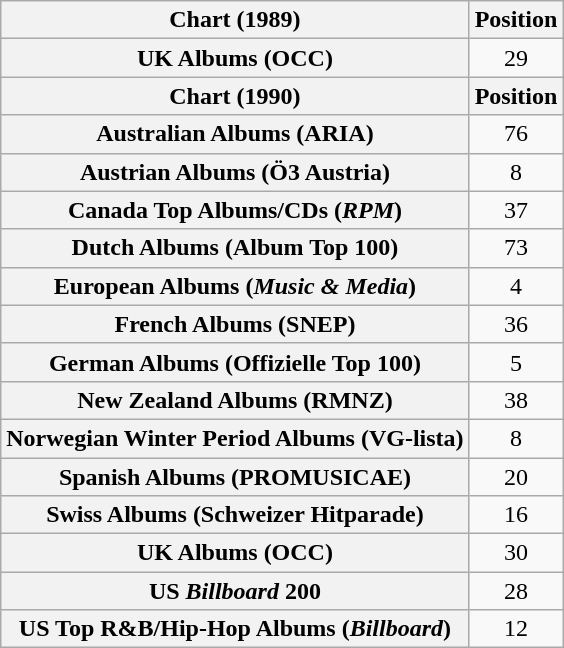<table class="wikitable sortable plainrowheaders" style="text-align:center">
<tr>
<th scope="col">Chart (1989)</th>
<th scope="col">Position</th>
</tr>
<tr>
<th scope="row">UK Albums (OCC)</th>
<td>29</td>
</tr>
<tr>
<th scope="col">Chart (1990)</th>
<th scope="col">Position</th>
</tr>
<tr>
<th scope="row">Australian Albums (ARIA)</th>
<td>76</td>
</tr>
<tr>
<th scope="row">Austrian Albums (Ö3 Austria)</th>
<td>8</td>
</tr>
<tr>
<th scope="row">Canada Top Albums/CDs (<em>RPM</em>)</th>
<td>37</td>
</tr>
<tr>
<th scope="row">Dutch Albums (Album Top 100)</th>
<td>73</td>
</tr>
<tr>
<th scope="row">European Albums (<em>Music & Media</em>)</th>
<td>4</td>
</tr>
<tr>
<th scope="row">French Albums (SNEP)</th>
<td>36</td>
</tr>
<tr>
<th scope="row">German Albums (Offizielle Top 100)</th>
<td>5</td>
</tr>
<tr>
<th scope="row">New Zealand Albums (RMNZ)</th>
<td>38</td>
</tr>
<tr>
<th scope="row">Norwegian Winter Period Albums (VG-lista)</th>
<td>8</td>
</tr>
<tr>
<th scope="row">Spanish Albums (PROMUSICAE)</th>
<td>20</td>
</tr>
<tr>
<th scope="row">Swiss Albums (Schweizer Hitparade)</th>
<td>16</td>
</tr>
<tr>
<th scope="row">UK Albums (OCC)</th>
<td>30</td>
</tr>
<tr>
<th scope="row">US <em>Billboard</em> 200</th>
<td>28</td>
</tr>
<tr>
<th scope="row">US Top R&B/Hip-Hop Albums (<em>Billboard</em>)</th>
<td>12</td>
</tr>
</table>
